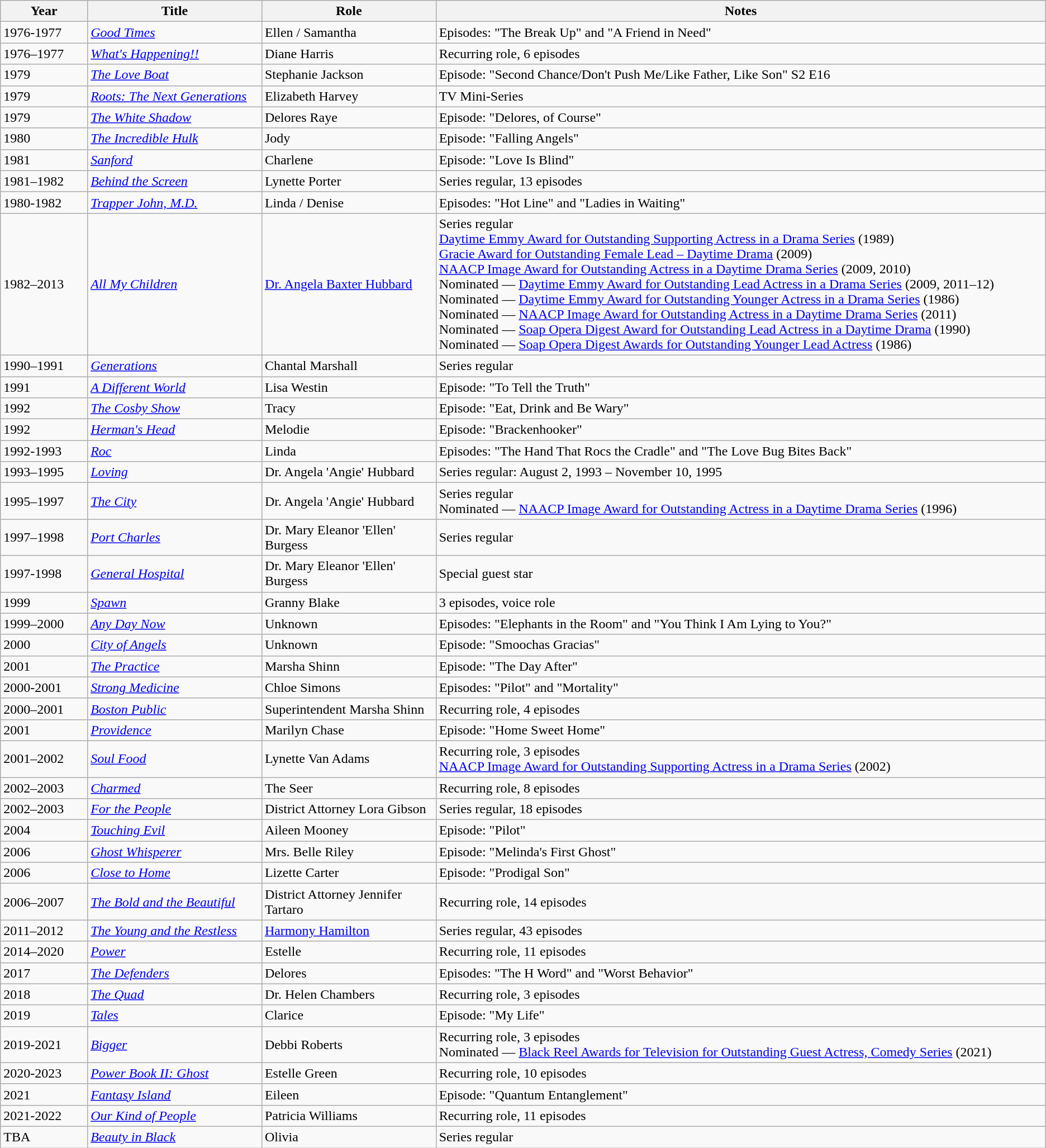<table class="wikitable sortable">
<tr>
<th style="width:5%;">Year</th>
<th style="width:10%;">Title</th>
<th style="width:10%;">Role</th>
<th class="unsortable" style="width:35%;">Notes</th>
</tr>
<tr>
<td>1976-1977</td>
<td><em><a href='#'>Good Times</a></em></td>
<td>Ellen / Samantha</td>
<td>Episodes: "The Break Up" and "A Friend in Need"</td>
</tr>
<tr>
<td>1976–1977</td>
<td><em><a href='#'>What's Happening!!</a></em></td>
<td>Diane Harris</td>
<td>Recurring role, 6 episodes</td>
</tr>
<tr>
<td>1979</td>
<td><em><a href='#'>The Love Boat</a></em></td>
<td>Stephanie Jackson</td>
<td>Episode: "Second Chance/Don't Push Me/Like Father, Like Son" S2 E16</td>
</tr>
<tr>
<td>1979</td>
<td><em><a href='#'>Roots: The Next Generations</a></em></td>
<td>Elizabeth Harvey</td>
<td>TV Mini-Series</td>
</tr>
<tr>
<td>1979</td>
<td><em><a href='#'>The White Shadow</a></em></td>
<td>Delores Raye</td>
<td>Episode: "Delores, of Course"</td>
</tr>
<tr>
<td>1980</td>
<td><em><a href='#'>The Incredible Hulk</a></em></td>
<td>Jody</td>
<td>Episode: "Falling Angels"</td>
</tr>
<tr>
<td>1981</td>
<td><em><a href='#'>Sanford</a></em></td>
<td>Charlene</td>
<td>Episode: "Love Is Blind"</td>
</tr>
<tr>
<td>1981–1982</td>
<td><em><a href='#'>Behind the Screen</a></em></td>
<td>Lynette Porter</td>
<td>Series regular, 13 episodes</td>
</tr>
<tr>
<td>1980-1982</td>
<td><em><a href='#'>Trapper John, M.D.</a></em></td>
<td>Linda / Denise</td>
<td>Episodes: "Hot Line" and "Ladies in Waiting"</td>
</tr>
<tr>
<td>1982–2013</td>
<td><em><a href='#'>All My Children</a></em></td>
<td><a href='#'>Dr. Angela Baxter Hubbard</a></td>
<td>Series regular<br><a href='#'>Daytime Emmy Award for Outstanding Supporting Actress in a Drama Series</a> (1989)<br><a href='#'>Gracie Award for Outstanding Female Lead – Daytime Drama</a> (2009)<br><a href='#'>NAACP Image Award for Outstanding Actress in a Daytime Drama Series</a> (2009, 2010)<br>Nominated — <a href='#'>Daytime Emmy Award for Outstanding Lead Actress in a Drama Series</a> (2009, 2011–12)<br>Nominated — <a href='#'>Daytime Emmy Award for Outstanding Younger Actress in a Drama Series</a> (1986)<br>Nominated — <a href='#'>NAACP Image Award for Outstanding Actress in a Daytime Drama Series</a> (2011)<br>Nominated — <a href='#'>Soap Opera Digest Award for Outstanding Lead Actress in a Daytime Drama</a> (1990)<br>Nominated — <a href='#'>Soap Opera Digest Awards for Outstanding Younger Lead Actress</a> (1986)</td>
</tr>
<tr>
<td>1990–1991</td>
<td><em><a href='#'>Generations</a></em></td>
<td>Chantal Marshall</td>
<td>Series regular</td>
</tr>
<tr>
<td>1991</td>
<td><em><a href='#'>A Different World</a></em></td>
<td>Lisa Westin</td>
<td>Episode: "To Tell the Truth"</td>
</tr>
<tr>
<td>1992</td>
<td><em><a href='#'>The Cosby Show</a></em></td>
<td>Tracy</td>
<td>Episode: "Eat, Drink and Be Wary"</td>
</tr>
<tr>
<td>1992</td>
<td><em><a href='#'>Herman's Head</a></em></td>
<td>Melodie</td>
<td>Episode: "Brackenhooker"</td>
</tr>
<tr>
<td>1992-1993</td>
<td><em><a href='#'>Roc</a></em></td>
<td>Linda</td>
<td>Episodes: "The Hand That Rocs the Cradle" and "The Love Bug Bites Back"</td>
</tr>
<tr>
<td>1993–1995</td>
<td><em><a href='#'>Loving</a></em></td>
<td>Dr. Angela 'Angie' Hubbard</td>
<td>Series regular: August 2, 1993 – November 10, 1995</td>
</tr>
<tr>
<td>1995–1997</td>
<td><em><a href='#'>The City</a></em></td>
<td>Dr. Angela 'Angie' Hubbard</td>
<td>Series regular<br>Nominated — <a href='#'>NAACP Image Award for Outstanding Actress in a Daytime Drama Series</a> (1996)</td>
</tr>
<tr>
<td>1997–1998</td>
<td><em><a href='#'>Port Charles</a></em></td>
<td>Dr. Mary Eleanor 'Ellen' Burgess</td>
<td>Series regular</td>
</tr>
<tr>
<td>1997-1998</td>
<td><em><a href='#'>General Hospital</a></em></td>
<td>Dr. Mary Eleanor 'Ellen' Burgess</td>
<td>Special guest star</td>
</tr>
<tr>
<td>1999</td>
<td><em><a href='#'>Spawn</a></em></td>
<td>Granny Blake</td>
<td>3 episodes, voice role</td>
</tr>
<tr>
<td>1999–2000</td>
<td><em><a href='#'>Any Day Now</a></em></td>
<td>Unknown</td>
<td>Episodes: "Elephants in the Room" and "You Think I Am Lying to You?"</td>
</tr>
<tr>
<td>2000</td>
<td><em><a href='#'>City of Angels</a></em></td>
<td>Unknown</td>
<td>Episode: "Smoochas Gracias"</td>
</tr>
<tr>
<td>2001</td>
<td><em><a href='#'>The Practice</a></em></td>
<td>Marsha Shinn</td>
<td>Episode: "The Day After"</td>
</tr>
<tr>
<td>2000-2001</td>
<td><em><a href='#'>Strong Medicine</a></em></td>
<td>Chloe Simons</td>
<td>Episodes: "Pilot" and "Mortality"</td>
</tr>
<tr>
<td>2000–2001</td>
<td><em><a href='#'>Boston Public</a></em></td>
<td>Superintendent Marsha Shinn</td>
<td>Recurring role, 4 episodes</td>
</tr>
<tr>
<td>2001</td>
<td><em><a href='#'>Providence</a></em></td>
<td>Marilyn Chase</td>
<td>Episode: "Home Sweet Home"</td>
</tr>
<tr>
<td>2001–2002</td>
<td><em><a href='#'>Soul Food</a></em></td>
<td>Lynette Van Adams</td>
<td>Recurring role, 3 episodes<br><a href='#'>NAACP Image Award for Outstanding Supporting Actress in a Drama Series</a> (2002)</td>
</tr>
<tr>
<td>2002–2003</td>
<td><em><a href='#'>Charmed</a></em></td>
<td>The Seer</td>
<td>Recurring role, 8 episodes</td>
</tr>
<tr>
<td>2002–2003</td>
<td><em><a href='#'>For the People</a></em></td>
<td>District Attorney Lora Gibson</td>
<td>Series regular, 18 episodes</td>
</tr>
<tr>
<td>2004</td>
<td><em><a href='#'>Touching Evil</a></em></td>
<td>Aileen Mooney</td>
<td>Episode: "Pilot"</td>
</tr>
<tr>
<td>2006</td>
<td><em><a href='#'>Ghost Whisperer</a></em></td>
<td>Mrs. Belle Riley</td>
<td>Episode: "Melinda's First Ghost"</td>
</tr>
<tr>
<td>2006</td>
<td><em><a href='#'>Close to Home</a></em></td>
<td>Lizette Carter</td>
<td>Episode: "Prodigal Son"</td>
</tr>
<tr>
<td>2006–2007</td>
<td><em><a href='#'>The Bold and the Beautiful</a></em></td>
<td>District Attorney Jennifer Tartaro</td>
<td>Recurring role, 14 episodes</td>
</tr>
<tr>
<td>2011–2012</td>
<td><em><a href='#'>The Young and the Restless</a></em></td>
<td><a href='#'>Harmony Hamilton</a></td>
<td>Series regular, 43 episodes</td>
</tr>
<tr>
<td>2014–2020</td>
<td><em><a href='#'>Power</a></em></td>
<td>Estelle</td>
<td>Recurring role, 11 episodes</td>
</tr>
<tr>
<td>2017</td>
<td><em><a href='#'>The Defenders</a></em></td>
<td>Delores</td>
<td>Episodes: "The H Word" and "Worst Behavior"</td>
</tr>
<tr>
<td>2018</td>
<td><em><a href='#'>The Quad</a></em></td>
<td>Dr. Helen Chambers</td>
<td>Recurring role, 3 episodes</td>
</tr>
<tr>
<td>2019</td>
<td><em><a href='#'>Tales</a></em></td>
<td>Clarice</td>
<td>Episode: "My Life"</td>
</tr>
<tr>
<td>2019-2021</td>
<td><em><a href='#'>Bigger</a></em></td>
<td>Debbi Roberts</td>
<td>Recurring role, 3 episodes<br>Nominated — <a href='#'>Black Reel Awards for Television for Outstanding Guest Actress, Comedy Series</a> (2021)</td>
</tr>
<tr>
<td>2020-2023</td>
<td><em><a href='#'>Power Book II: Ghost</a></em></td>
<td>Estelle Green</td>
<td>Recurring role, 10 episodes</td>
</tr>
<tr>
<td>2021</td>
<td><em><a href='#'>Fantasy Island</a></em></td>
<td>Eileen</td>
<td>Episode: "Quantum Entanglement"</td>
</tr>
<tr>
<td>2021-2022</td>
<td><em><a href='#'>Our Kind of People</a></em></td>
<td>Patricia Williams</td>
<td>Recurring role, 11 episodes</td>
</tr>
<tr>
<td>TBA</td>
<td><em><a href='#'>Beauty in Black</a></em></td>
<td>Olivia</td>
<td>Series regular</td>
</tr>
</table>
